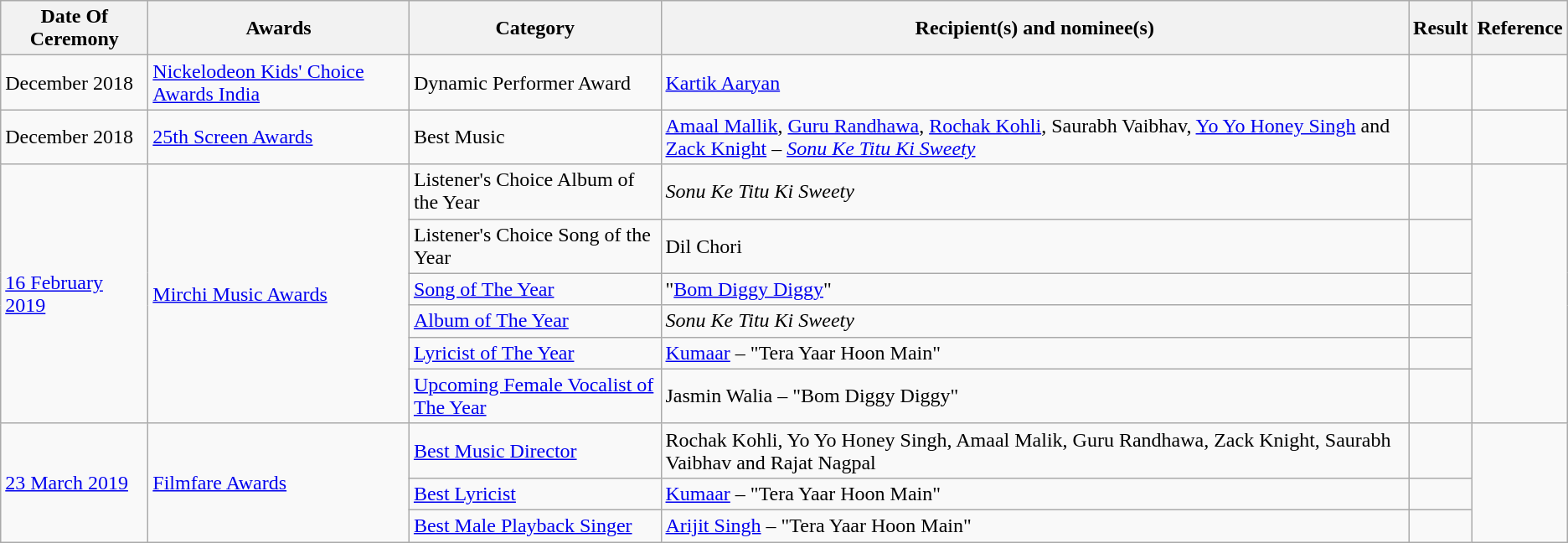<table class="wikitable sortable">
<tr>
<th>Date Of Ceremony</th>
<th>Awards</th>
<th>Category</th>
<th>Recipient(s) and nominee(s)</th>
<th>Result</th>
<th>Reference</th>
</tr>
<tr>
<td>December 2018</td>
<td><a href='#'>Nickelodeon Kids' Choice Awards India</a></td>
<td>Dynamic Performer Award</td>
<td><a href='#'>Kartik Aaryan</a></td>
<td></td>
<td></td>
</tr>
<tr>
<td>December 2018</td>
<td><a href='#'>25th Screen Awards</a></td>
<td>Best Music</td>
<td><a href='#'>Amaal Mallik</a>, <a href='#'>Guru Randhawa</a>, <a href='#'>Rochak Kohli</a>, Saurabh Vaibhav, <a href='#'>Yo Yo Honey Singh</a> and <a href='#'>Zack Knight</a> – <em><a href='#'>Sonu Ke Titu Ki Sweety</a></em></td>
<td></td>
<td></td>
</tr>
<tr>
<td rowspan=6><a href='#'>16 February 2019</a></td>
<td rowspan=6><a href='#'>Mirchi Music Awards</a></td>
<td>Listener's Choice Album of the Year</td>
<td><em>Sonu Ke Titu Ki Sweety</em></td>
<td></td>
<td rowspan=6></td>
</tr>
<tr>
<td>Listener's Choice Song of the Year</td>
<td>Dil Chori</td>
<td></td>
</tr>
<tr>
<td><a href='#'>Song of The Year</a></td>
<td>"<a href='#'>Bom Diggy Diggy</a>"</td>
<td></td>
</tr>
<tr>
<td><a href='#'>Album of The Year</a></td>
<td><em>Sonu Ke Titu Ki Sweety</em></td>
<td></td>
</tr>
<tr>
<td><a href='#'>Lyricist of The Year</a></td>
<td><a href='#'>Kumaar</a> – "Tera Yaar Hoon Main"</td>
<td></td>
</tr>
<tr>
<td><a href='#'>Upcoming Female Vocalist of The Year</a></td>
<td>Jasmin Walia – "Bom Diggy Diggy"</td>
<td></td>
</tr>
<tr>
<td rowspan=3><a href='#'>23 March 2019</a></td>
<td rowspan=3><a href='#'>Filmfare Awards</a></td>
<td><a href='#'>Best Music Director</a></td>
<td>Rochak Kohli, Yo Yo Honey Singh, Amaal Malik, Guru Randhawa, Zack Knight, Saurabh Vaibhav and Rajat Nagpal</td>
<td></td>
<td rowspan=3></td>
</tr>
<tr>
<td><a href='#'>Best Lyricist</a></td>
<td><a href='#'>Kumaar</a> – "Tera Yaar Hoon Main"</td>
<td></td>
</tr>
<tr>
<td><a href='#'>Best Male Playback Singer</a></td>
<td><a href='#'>Arijit Singh</a> – "Tera Yaar Hoon Main"</td>
<td></td>
</tr>
</table>
